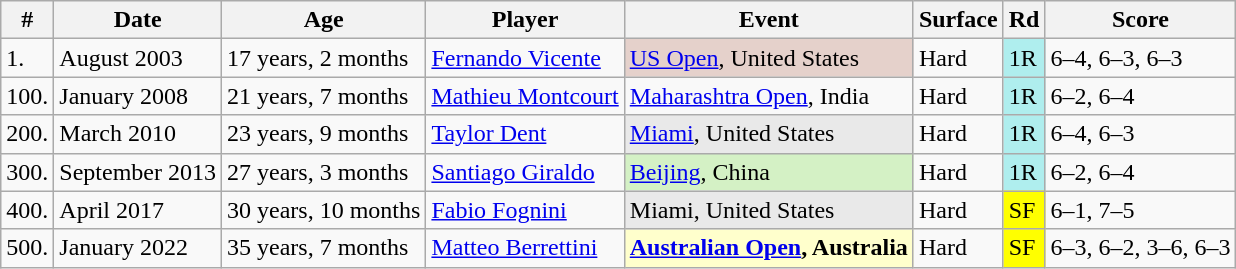<table class="wikitable sortable" style=font-size:100%>
<tr>
<th>#</th>
<th>Date</th>
<th>Age</th>
<th>Player</th>
<th>Event</th>
<th>Surface</th>
<th>Rd</th>
<th class="unsortable">Score</th>
</tr>
<tr>
<td>1.</td>
<td>August 2003</td>
<td>17 years, 2 months</td>
<td> <a href='#'>Fernando Vicente</a></td>
<td style="background:#e5d1cb;"><a href='#'>US Open</a>, United States</td>
<td>Hard</td>
<td bgcolor=afeeee>1R</td>
<td>6–4, 6–3, 6–3</td>
</tr>
<tr>
<td>100.</td>
<td>January 2008</td>
<td>21 years, 7 months</td>
<td> <a href='#'>Mathieu Montcourt</a></td>
<td><a href='#'>Maharashtra Open</a>, India</td>
<td>Hard</td>
<td bgcolor=afeeee>1R</td>
<td>6–2, 6–4</td>
</tr>
<tr>
<td>200.</td>
<td>March 2010</td>
<td>23 years, 9 months</td>
<td> <a href='#'>Taylor Dent</a></td>
<td style="background:#e9e9e9;"><a href='#'>Miami</a>, United States</td>
<td>Hard</td>
<td bgcolor=afeeee>1R</td>
<td>6–4, 6–3</td>
</tr>
<tr>
<td>300.</td>
<td>September 2013</td>
<td>27 years, 3 months</td>
<td> <a href='#'>Santiago Giraldo</a></td>
<td style="background:#D4F1C5;"><a href='#'>Beijing</a>, China</td>
<td>Hard</td>
<td bgcolor=afeeee>1R</td>
<td>6–2, 6–4</td>
</tr>
<tr>
<td>400.</td>
<td>April 2017</td>
<td>30 years, 10 months</td>
<td> <a href='#'>Fabio Fognini</a></td>
<td style="background:#e9e9e9;">Miami, United States</td>
<td>Hard</td>
<td bgcolor=yellow>SF</td>
<td>6–1, 7–5</td>
</tr>
<tr>
<td>500.</td>
<td>January 2022</td>
<td>35 years, 7 months</td>
<td> <a href='#'>Matteo Berrettini</a></td>
<td bgcolor=#ffffcc><strong><a href='#'>Australian Open</a>, Australia</strong></td>
<td>Hard</td>
<td bgcolor=yellow>SF</td>
<td>6–3, 6–2, 3–6, 6–3</td>
</tr>
</table>
